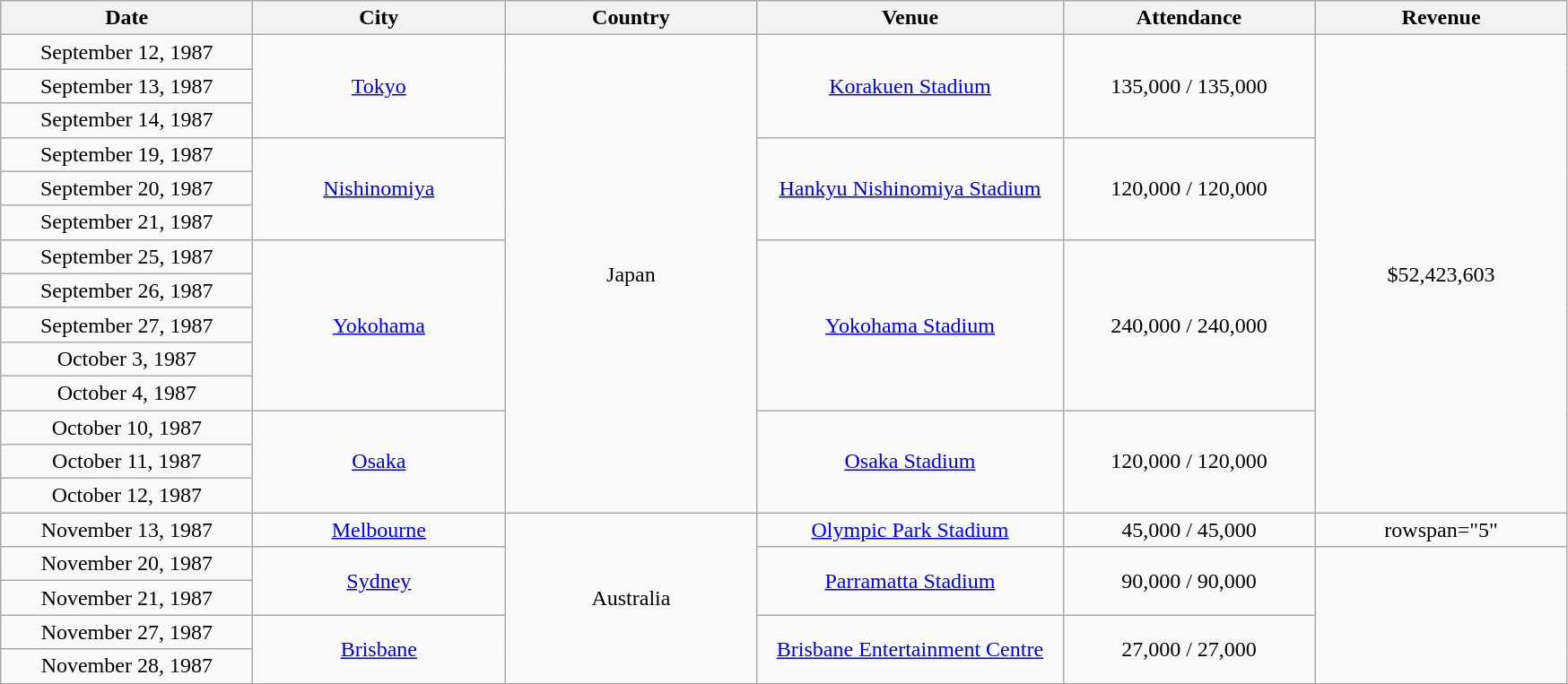<table class="wikitable" style="text-align:center;">
<tr>
<th style="width:180px;">Date</th>
<th style="width:180px;">City</th>
<th style="width:180px;">Country</th>
<th style="width:220px;">Venue</th>
<th style="width:180px;">Attendance</th>
<th style="width:180px;">Revenue</th>
</tr>
<tr>
<td>September 12, 1987</td>
<td rowspan="3"><a href='#'>Tokyo</a></td>
<td rowspan="14">Japan</td>
<td rowspan="3"><a href='#'>Korakuen Stadium</a></td>
<td rowspan="3">135,000 / 135,000</td>
<td rowspan="14">$52,423,603</td>
</tr>
<tr>
<td>September 13, 1987</td>
</tr>
<tr>
<td>September 14, 1987</td>
</tr>
<tr>
<td>September 19, 1987</td>
<td rowspan="3"><a href='#'>Nishinomiya</a></td>
<td rowspan="3"><a href='#'>Hankyu Nishinomiya Stadium</a></td>
<td rowspan="3">120,000 / 120,000</td>
</tr>
<tr>
<td>September 20, 1987</td>
</tr>
<tr>
<td>September 21, 1987</td>
</tr>
<tr>
<td>September 25, 1987</td>
<td rowspan="5"><a href='#'>Yokohama</a></td>
<td rowspan="5"><a href='#'>Yokohama Stadium</a></td>
<td rowspan="5">240,000 / 240,000</td>
</tr>
<tr>
<td>September 26, 1987</td>
</tr>
<tr>
<td>September 27, 1987</td>
</tr>
<tr>
<td>October 3, 1987</td>
</tr>
<tr>
<td>October 4, 1987</td>
</tr>
<tr>
<td>October 10, 1987</td>
<td rowspan="3"><a href='#'>Osaka</a></td>
<td rowspan="3"><a href='#'>Osaka Stadium</a></td>
<td rowspan="3">120,000 / 120,000</td>
</tr>
<tr>
<td>October 11, 1987</td>
</tr>
<tr>
<td>October 12, 1987</td>
</tr>
<tr>
<td>November 13, 1987</td>
<td><a href='#'>Melbourne</a></td>
<td rowspan="5">Australia</td>
<td><a href='#'>Olympic Park Stadium</a></td>
<td>45,000 / 45,000</td>
<td>rowspan="5" </td>
</tr>
<tr>
<td>November 20, 1987</td>
<td rowspan="2"><a href='#'>Sydney</a></td>
<td rowspan="2"><a href='#'>Parramatta Stadium</a></td>
<td rowspan=2>90,000 / 90,000</td>
</tr>
<tr>
<td>November 21, 1987</td>
</tr>
<tr>
<td>November 27, 1987</td>
<td rowspan="2"><a href='#'>Brisbane</a></td>
<td rowspan="2"><a href='#'>Brisbane Entertainment Centre</a></td>
<td rowspan=2>27,000 / 27,000</td>
</tr>
<tr>
<td>November 28, 1987</td>
</tr>
</table>
